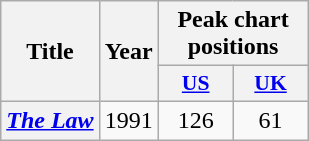<table class="wikitable plainrowheaders">
<tr>
<th scope="col" rowspan="2">Title</th>
<th scope="col" rowspan="2">Year</th>
<th scope="col" colspan="2">Peak chart positions</th>
</tr>
<tr>
<th scope="col" style="width:3em; font-size:90%"><a href='#'>US</a><br></th>
<th scope="col" style="width:3em; font-size:90%"><a href='#'>UK</a><br></th>
</tr>
<tr>
<th scope="row"><em><a href='#'>The Law</a></em></th>
<td>1991</td>
<td style="text-align:center;">126</td>
<td style="text-align:center;">61</td>
</tr>
</table>
